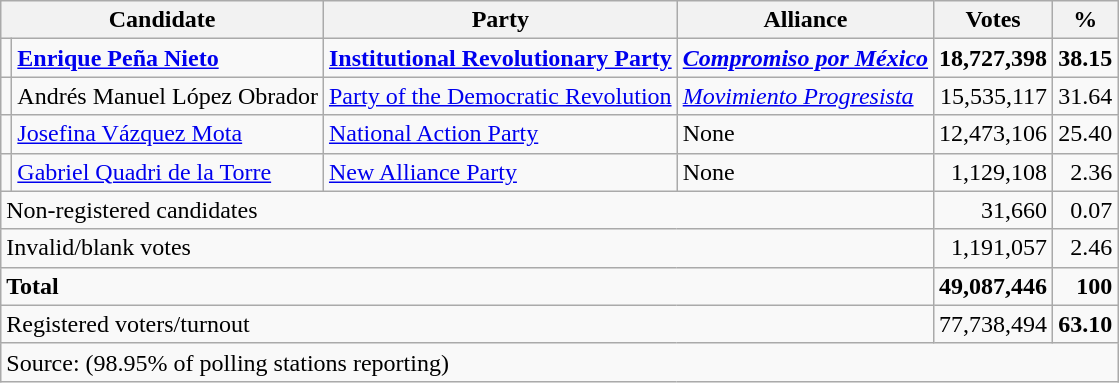<table class=wikitable style=text-align:right>
<tr>
<th colspan=2>Candidate</th>
<th>Party</th>
<th>Alliance</th>
<th>Votes</th>
<th>%</th>
</tr>
<tr>
<td style=background-color:></td>
<td align=left><strong><a href='#'>Enrique Peña Nieto</a></strong></td>
<td align=left><strong><a href='#'>Institutional Revolutionary Party</a></strong></td>
<td align=left><strong><em><a href='#'>Compromiso por México</a></em></strong></td>
<td><strong>18,727,398</strong></td>
<td><strong>38.15</strong></td>
</tr>
<tr>
<td style=background-color:></td>
<td align=left>Andrés Manuel López Obrador</td>
<td align=left><a href='#'>Party of the Democratic Revolution</a></td>
<td align=left><em><a href='#'>Movimiento Progresista</a></em></td>
<td>15,535,117</td>
<td>31.64</td>
</tr>
<tr>
<td style=background-color:></td>
<td align=left><a href='#'>Josefina Vázquez Mota</a></td>
<td align=left><a href='#'>National Action Party</a></td>
<td align=left>None</td>
<td>12,473,106</td>
<td>25.40</td>
</tr>
<tr>
<td style=background-color:></td>
<td align=left><a href='#'>Gabriel Quadri de la Torre</a></td>
<td align=left><a href='#'>New Alliance Party</a></td>
<td align=left>None</td>
<td>1,129,108</td>
<td>2.36</td>
</tr>
<tr>
<td colspan=4 align=left>Non-registered candidates</td>
<td>31,660</td>
<td>0.07</td>
</tr>
<tr>
<td colspan=4 align=left>Invalid/blank votes</td>
<td>1,191,057</td>
<td>2.46</td>
</tr>
<tr>
<td colspan=4 align=left><strong>Total</strong></td>
<td><strong>49,087,446</strong></td>
<td><strong>100</strong></td>
</tr>
<tr>
<td colspan=4 align=left>Registered voters/turnout</td>
<td>77,738,494</td>
<td><strong>63.10</strong></td>
</tr>
<tr>
<td colspan=6 align=left>Source:  (98.95% of polling stations reporting)</td>
</tr>
</table>
